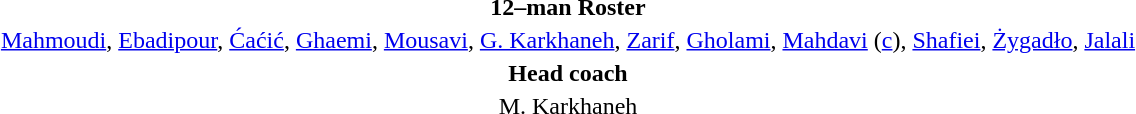<table style="text-align:center; margin-top:2em; margin-left:auto; margin-right:auto">
<tr>
<td><strong>12–man Roster</strong></td>
</tr>
<tr>
<td><a href='#'>Mahmoudi</a>, <a href='#'>Ebadipour</a>, <a href='#'>Ćaćić</a>, <a href='#'>Ghaemi</a>, <a href='#'>Mousavi</a>, <a href='#'>G. Karkhaneh</a>, <a href='#'>Zarif</a>, <a href='#'>Gholami</a>, <a href='#'>Mahdavi</a> (<a href='#'>c</a>), <a href='#'>Shafiei</a>, <a href='#'>Żygadło</a>, <a href='#'>Jalali</a></td>
</tr>
<tr>
<td><strong>Head coach</strong></td>
</tr>
<tr>
<td>M. Karkhaneh</td>
</tr>
</table>
